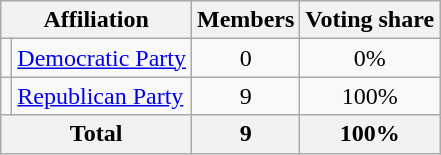<table class=wikitable>
<tr valign=bottom>
<th colspan="2" style="text-align:center;">Affiliation</th>
<th>Members</th>
<th>Voting share</th>
</tr>
<tr>
<td></td>
<td><a href='#'>Democratic Party</a></td>
<td align=center>0</td>
<td align=center>0%</td>
</tr>
<tr>
<td></td>
<td><a href='#'>Republican Party</a></td>
<td align=center>9</td>
<td align=center>100%</td>
</tr>
<tr>
<th colspan=2>Total</th>
<th>9</th>
<th>100%</th>
</tr>
</table>
